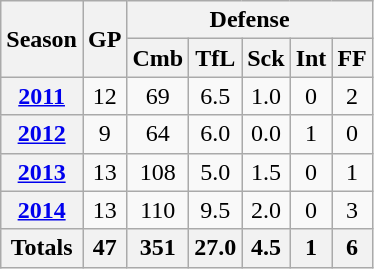<table class="wikitable" style="text-align:center;">
<tr>
<th rowspan="2">Season</th>
<th rowspan="2">GP</th>
<th colspan="5">Defense</th>
</tr>
<tr>
<th>Cmb</th>
<th>TfL</th>
<th>Sck</th>
<th>Int</th>
<th>FF</th>
</tr>
<tr>
<th><a href='#'>2011</a></th>
<td>12</td>
<td>69</td>
<td>6.5</td>
<td>1.0</td>
<td>0</td>
<td>2</td>
</tr>
<tr>
<th><a href='#'>2012</a></th>
<td>9</td>
<td>64</td>
<td>6.0</td>
<td>0.0</td>
<td>1</td>
<td>0</td>
</tr>
<tr>
<th><a href='#'>2013</a></th>
<td>13</td>
<td>108</td>
<td>5.0</td>
<td>1.5</td>
<td>0</td>
<td>1</td>
</tr>
<tr>
<th><a href='#'>2014</a></th>
<td>13</td>
<td>110</td>
<td>9.5</td>
<td>2.0</td>
<td>0</td>
<td>3</td>
</tr>
<tr>
<th>Totals</th>
<th>47</th>
<th>351</th>
<th>27.0</th>
<th>4.5</th>
<th>1</th>
<th>6</th>
</tr>
</table>
